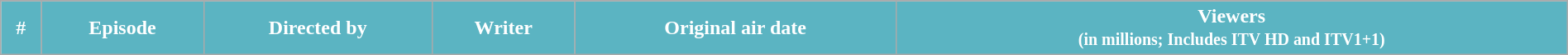<table class="wikitable plainrowheaders" style="width:100%; margin:auto;">
<tr>
</tr>
<tr style="color:#fff;">
<th style="background:#5BB4C2;">#</th>
<th style="background:#5BB4C2;">Episode</th>
<th style="background:#5BB4C2;">Directed by</th>
<th style="background:#5BB4C2;">Writer</th>
<th style="background:#5BB4C2;">Original air date</th>
<th style="background:#5BB4C2;">Viewers<br><small>(in millions; Includes ITV HD and ITV1+1)</small><br>


</th>
</tr>
</table>
